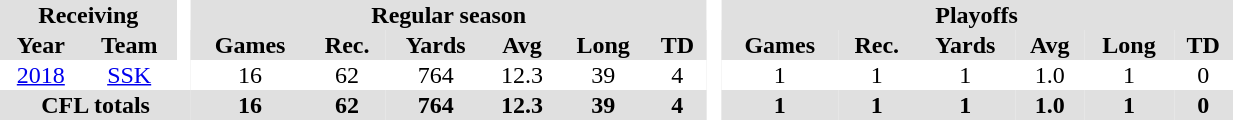<table border="0" cellpadding="1" cellspacing="0"  style="width:65%; text-align:center;">
<tr style="background:#e0e0e0;">
<th colspan="2">Receiving</th>
<th rowspan="99" style="background:#fff;"> </th>
<th colspan="6">Regular season</th>
<th rowspan="99" style="background:#fff;"> </th>
<th colspan="6">Playoffs</th>
</tr>
<tr style="background:#e0e0e0;">
<th>Year</th>
<th>Team</th>
<th>Games</th>
<th>Rec.</th>
<th>Yards</th>
<th>Avg</th>
<th>Long</th>
<th>TD</th>
<th>Games</th>
<th>Rec.</th>
<th>Yards</th>
<th>Avg</th>
<th>Long</th>
<th>TD</th>
</tr>
<tr style="text-align:center;">
<td><a href='#'>2018</a></td>
<td><a href='#'>SSK</a></td>
<td>16</td>
<td>62</td>
<td>764</td>
<td>12.3</td>
<td>39</td>
<td>4</td>
<td>1</td>
<td>1</td>
<td>1</td>
<td>1.0</td>
<td>1</td>
<td>0</td>
</tr>
<tr style="background:#e0e0e0;">
<th colspan="3">CFL totals</th>
<th>16</th>
<th>62</th>
<th>764</th>
<th>12.3</th>
<th>39</th>
<th>4</th>
<th>1</th>
<th>1</th>
<th>1</th>
<th>1.0</th>
<th>1</th>
<th>0</th>
</tr>
</table>
